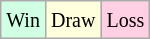<table class="wikitable">
<tr>
<td style="background-color: #d0ffe3;"><small>Win</small></td>
<td style="background-color: #ffffdd;"><small>Draw</small></td>
<td style="background-color: #ffd0e3;"><small>Loss</small></td>
</tr>
</table>
